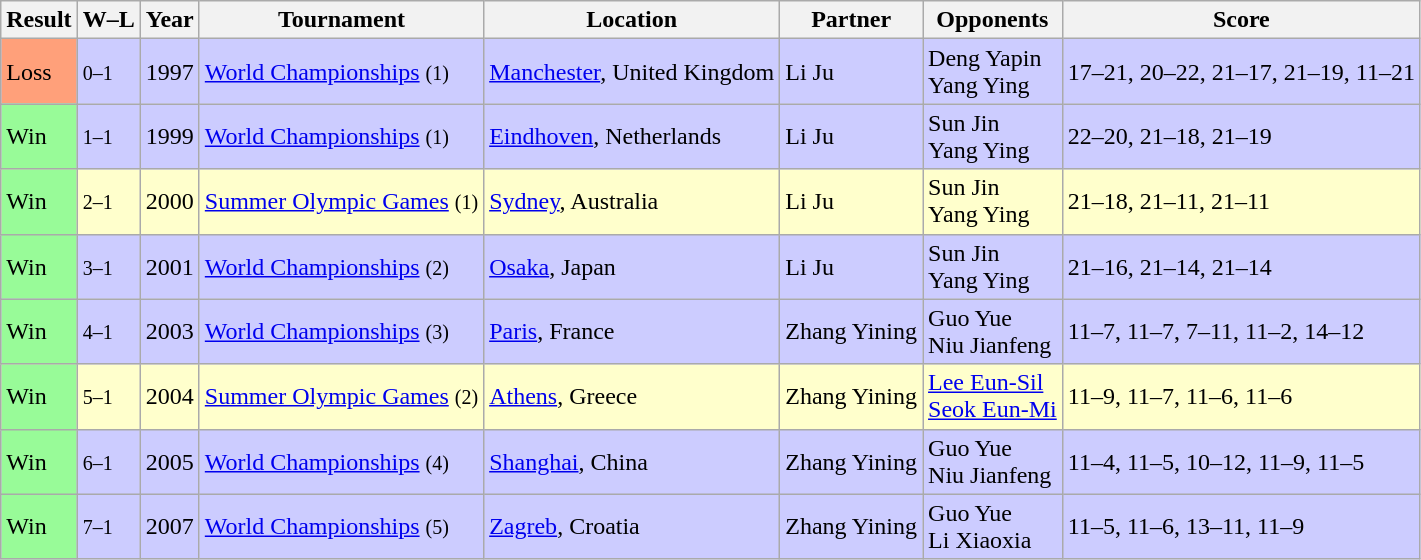<table class="sortable wikitable">
<tr>
<th>Result</th>
<th>W–L</th>
<th>Year</th>
<th>Tournament</th>
<th>Location</th>
<th>Partner</th>
<th>Opponents</th>
<th>Score</th>
</tr>
<tr bgcolor="#CCCCFF">
<td bgcolor=FFA07A>Loss</td>
<td><small>0–1</small></td>
<td>1997</td>
<td><a href='#'>World Championships</a> <small>(1)</small></td>
<td><a href='#'>Manchester</a>, United Kingdom</td>
<td> Li Ju</td>
<td> Deng Yapin<br> Yang Ying</td>
<td>17–21, 20–22, 21–17, 21–19, 11–21</td>
</tr>
<tr bgcolor="#CCCCFF">
<td bgcolor=98FB98>Win</td>
<td><small>1–1</small></td>
<td>1999</td>
<td><a href='#'>World Championships</a> <small>(1)</small></td>
<td><a href='#'>Eindhoven</a>, Netherlands</td>
<td> Li Ju</td>
<td> Sun Jin<br> Yang Ying</td>
<td>22–20, 21–18, 21–19</td>
</tr>
<tr bgcolor=ffffcc>
<td bgcolor=98FB98>Win</td>
<td><small>2–1</small></td>
<td>2000</td>
<td><a href='#'>Summer Olympic Games</a> <small>(1)</small></td>
<td><a href='#'>Sydney</a>, Australia</td>
<td> Li Ju</td>
<td> Sun Jin<br> Yang Ying</td>
<td>21–18, 21–11, 21–11</td>
</tr>
<tr bgcolor="#CCCCFF">
<td bgcolor=98FB98>Win</td>
<td><small>3–1</small></td>
<td>2001</td>
<td><a href='#'>World Championships</a> <small>(2)</small></td>
<td><a href='#'>Osaka</a>, Japan</td>
<td> Li Ju</td>
<td> Sun Jin<br> Yang Ying</td>
<td>21–16, 21–14, 21–14</td>
</tr>
<tr bgcolor="#CCCCFF">
<td bgcolor=98FB98>Win</td>
<td><small>4–1</small></td>
<td>2003</td>
<td><a href='#'>World Championships</a> <small>(3)</small></td>
<td><a href='#'>Paris</a>, France</td>
<td> Zhang Yining</td>
<td> Guo Yue<br> Niu Jianfeng</td>
<td>11–7, 11–7, 7–11, 11–2, 14–12</td>
</tr>
<tr bgcolor=ffffcc>
<td bgcolor=98FB98>Win</td>
<td><small>5–1</small></td>
<td>2004</td>
<td><a href='#'>Summer Olympic Games</a> <small>(2)</small></td>
<td><a href='#'>Athens</a>, Greece</td>
<td> Zhang Yining</td>
<td> <a href='#'>Lee Eun-Sil</a><br> <a href='#'>Seok Eun-Mi</a></td>
<td>11–9, 11–7, 11–6, 11–6</td>
</tr>
<tr bgcolor="#CCCCFF">
<td bgcolor=98FB98>Win</td>
<td><small>6–1</small></td>
<td>2005</td>
<td><a href='#'>World Championships</a> <small>(4)</small></td>
<td><a href='#'>Shanghai</a>, China</td>
<td> Zhang Yining</td>
<td> Guo Yue<br> Niu Jianfeng</td>
<td>11–4, 11–5, 10–12, 11–9, 11–5</td>
</tr>
<tr bgcolor="#CCCCFF">
<td bgcolor=98FB98>Win</td>
<td><small>7–1</small></td>
<td>2007</td>
<td><a href='#'>World Championships</a> <small>(5)</small></td>
<td><a href='#'>Zagreb</a>, Croatia</td>
<td> Zhang Yining</td>
<td> Guo Yue <br> Li Xiaoxia</td>
<td>11–5, 11–6, 13–11, 11–9</td>
</tr>
</table>
